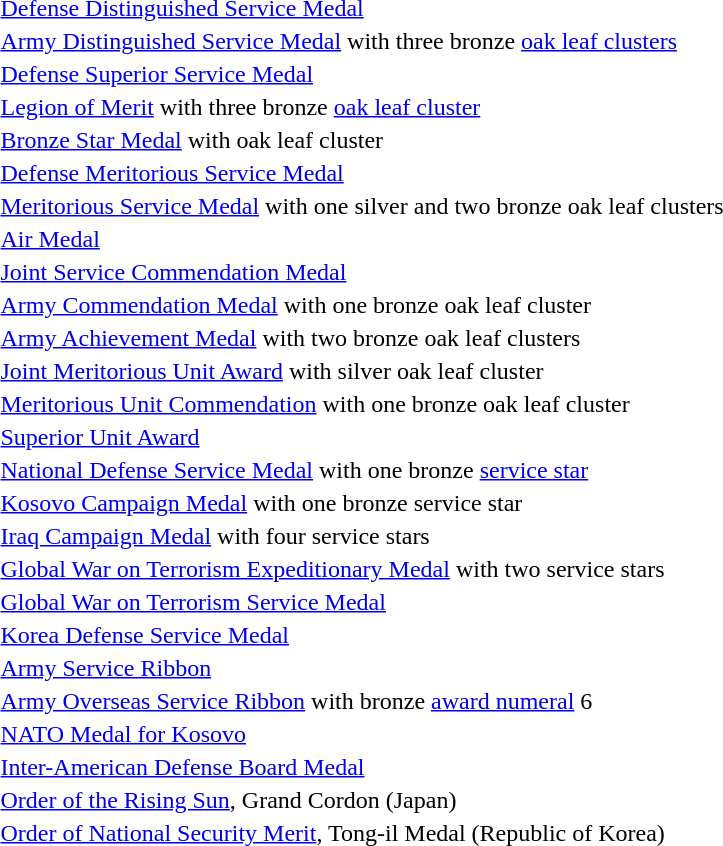<table>
<tr>
<td> <a href='#'>Defense Distinguished Service Medal</a></td>
</tr>
<tr>
<td><span></span><span></span><span></span> <a href='#'>Army Distinguished Service Medal</a> with three bronze <a href='#'>oak leaf clusters</a></td>
</tr>
<tr>
<td> <a href='#'>Defense Superior Service Medal</a></td>
</tr>
<tr>
<td><span></span><span></span><span></span> <a href='#'>Legion of Merit</a> with three bronze <a href='#'>oak leaf cluster</a></td>
</tr>
<tr>
<td> <a href='#'>Bronze Star Medal</a> with oak leaf cluster</td>
</tr>
<tr>
<td> <a href='#'>Defense Meritorious Service Medal</a></td>
</tr>
<tr>
<td><span></span><span></span><span></span> <a href='#'>Meritorious Service Medal</a> with one silver and two bronze oak leaf clusters</td>
</tr>
<tr>
<td> <a href='#'>Air Medal</a></td>
</tr>
<tr>
<td> <a href='#'>Joint Service Commendation Medal</a></td>
</tr>
<tr>
<td> <a href='#'>Army Commendation Medal</a> with one bronze oak leaf cluster</td>
</tr>
<tr>
<td><span></span><span></span> <a href='#'>Army Achievement Medal</a> with two bronze oak leaf clusters</td>
</tr>
<tr>
<td> <a href='#'>Joint Meritorious Unit Award</a> with silver oak leaf cluster</td>
</tr>
<tr>
<td> <a href='#'>Meritorious Unit Commendation</a> with one bronze oak leaf cluster</td>
</tr>
<tr>
<td> <a href='#'>Superior Unit Award</a></td>
</tr>
<tr>
<td> <a href='#'>National Defense Service Medal</a> with one bronze <a href='#'>service star</a></td>
</tr>
<tr>
<td> <a href='#'>Kosovo Campaign Medal</a> with one bronze service star</td>
</tr>
<tr>
<td><span></span><span></span><span></span><span></span> <a href='#'>Iraq Campaign Medal</a> with four service stars</td>
</tr>
<tr>
<td><span></span><span></span> <a href='#'>Global War on Terrorism Expeditionary Medal</a> with two service stars</td>
</tr>
<tr>
<td> <a href='#'>Global War on Terrorism Service Medal</a></td>
</tr>
<tr>
<td> <a href='#'>Korea Defense Service Medal</a></td>
</tr>
<tr>
<td> <a href='#'>Army Service Ribbon</a></td>
</tr>
<tr>
<td><span></span> <a href='#'>Army Overseas Service Ribbon</a> with bronze <a href='#'>award numeral</a> 6</td>
</tr>
<tr>
<td> <a href='#'>NATO Medal for Kosovo</a></td>
</tr>
<tr>
<td> <a href='#'>Inter-American Defense Board Medal</a></td>
</tr>
<tr>
<td> <a href='#'>Order of the Rising Sun</a>, Grand Cordon (Japan)</td>
</tr>
<tr>
<td> <a href='#'>Order of National Security Merit</a>, Tong-il Medal (Republic of Korea)</td>
</tr>
</table>
